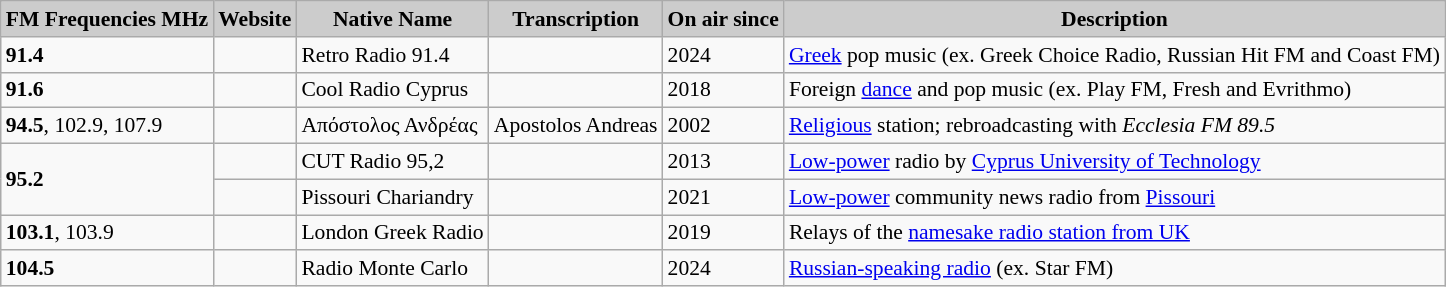<table class="wikitable" style="font-size:90%;">
<tr>
<th style="background:#ccc;">FM Frequencies MHz</th>
<th style="background:#ccc;">Website</th>
<th style="background:#ccc;">Native Name</th>
<th style="background:#ccc;">Transcription</th>
<th style="background:#ccc;">On air since</th>
<th style="background:#ccc;">Description</th>
</tr>
<tr>
<td><strong>91.4</strong></td>
<td></td>
<td>Retro Radio 91.4</td>
<td></td>
<td>2024</td>
<td><a href='#'>Greek</a> pop music (ex. Greek Choice Radio, Russian Hit FM and Coast FM)</td>
</tr>
<tr>
<td><strong>91.6</strong></td>
<td></td>
<td>Cool Radio Cyprus</td>
<td></td>
<td>2018</td>
<td>Foreign <a href='#'>dance</a> and pop music (ex. Play FM, Fresh and Evrithmo)</td>
</tr>
<tr>
<td><strong>94.5</strong>, 102.9, 107.9</td>
<td></td>
<td>Απόστολος Ανδρέας</td>
<td>Apostolos Andreas</td>
<td>2002</td>
<td><a href='#'>Religious</a> station; rebroadcasting with <em>Ecclesia FM 89.5</em></td>
</tr>
<tr>
<td rowspan="2"><strong>95.2</strong></td>
<td></td>
<td>CUT Radio 95,2</td>
<td></td>
<td>2013</td>
<td><a href='#'>Low-power</a> radio by <a href='#'>Cyprus University of Technology</a></td>
</tr>
<tr>
<td></td>
<td>Pissouri Chariandry</td>
<td></td>
<td>2021</td>
<td><a href='#'>Low-power</a> community news radio from <a href='#'>Pissouri</a></td>
</tr>
<tr>
<td><strong>103.1</strong>, 103.9</td>
<td></td>
<td>London Greek Radio</td>
<td></td>
<td>2019</td>
<td>Relays of the <a href='#'>namesake radio station from UK</a></td>
</tr>
<tr>
<td><strong>104.5</strong></td>
<td></td>
<td>Radio Monte Carlo</td>
<td></td>
<td>2024</td>
<td><a href='#'>Russian-speaking radio</a> (ex. Star FM)</td>
</tr>
</table>
